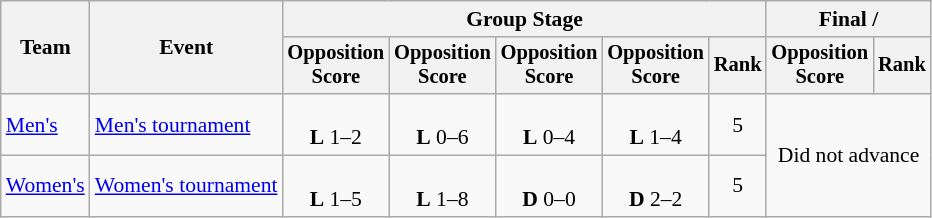<table class="wikitable" style="font-size:90%">
<tr>
<th rowspan=2>Team</th>
<th rowspan=2>Event</th>
<th colspan=5>Group Stage</th>
<th colspan=2>Final / </th>
</tr>
<tr style="font-size:95%">
<th>Opposition<br>Score</th>
<th>Opposition<br>Score</th>
<th>Opposition<br>Score</th>
<th>Opposition<br>Score</th>
<th>Rank</th>
<th>Opposition<br>Score</th>
<th>Rank</th>
</tr>
<tr align=center>
<td align=left><a href='#'>Men's</a></td>
<td align=left><a href='#'>Men's tournament</a></td>
<td><br><strong>L</strong> 1–2</td>
<td><br><strong>L</strong> 0–6</td>
<td><br><strong>L</strong> 0–4</td>
<td><br><strong>L</strong> 1–4</td>
<td>5</td>
<td rowspan=2 colspan=2>Did not advance</td>
</tr>
<tr align=center>
<td align=left><a href='#'>Women's</a></td>
<td align=left><a href='#'>Women's tournament</a></td>
<td><br><strong>L</strong> 1–5</td>
<td><br><strong>L</strong> 1–8</td>
<td><br><strong>D</strong> 0–0</td>
<td><br><strong>D</strong> 2–2</td>
<td>5</td>
</tr>
</table>
